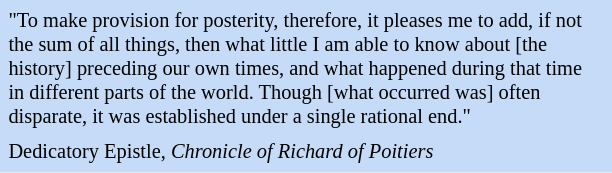<table class="toccolours" style="float: left; margin-left: 1em; margin-right: 2em; font-size: 85%; background:#c6dbf7; color:black; width:30em; max-width: 40%;" cellspacing="5">
<tr>
<td style="text-align: left;">"To make provision for posterity, therefore, it pleases me to add, if not the sum of all things, then what little I am able to know about [the history] preceding our own times, and what happened during that time in different parts of the world. Though [what occurred was] often disparate, it was established under a single rational end."</td>
</tr>
<tr>
<td style="text-align: left;">Dedicatory Epistle, <em>Chronicle of Richard of Poitiers</em></td>
</tr>
</table>
